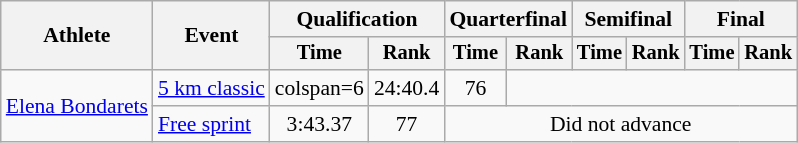<table class="wikitable" style="font-size:90%">
<tr>
<th rowspan="2">Athlete</th>
<th rowspan="2">Event</th>
<th colspan="2">Qualification</th>
<th colspan="2">Quarterfinal</th>
<th colspan="2">Semifinal</th>
<th colspan="2">Final</th>
</tr>
<tr style="font-size:95%">
<th>Time</th>
<th>Rank</th>
<th>Time</th>
<th>Rank</th>
<th>Time</th>
<th>Rank</th>
<th>Time</th>
<th>Rank</th>
</tr>
<tr align=center>
<td align=left rowspan=2><a href='#'>Elena Bondarets</a></td>
<td align=left><a href='#'>5 km classic</a></td>
<td>colspan=6 </td>
<td>24:40.4</td>
<td>76</td>
</tr>
<tr align=center>
<td align=left><a href='#'>Free sprint</a></td>
<td>3:43.37</td>
<td>77</td>
<td colspan="6">Did not advance</td>
</tr>
</table>
